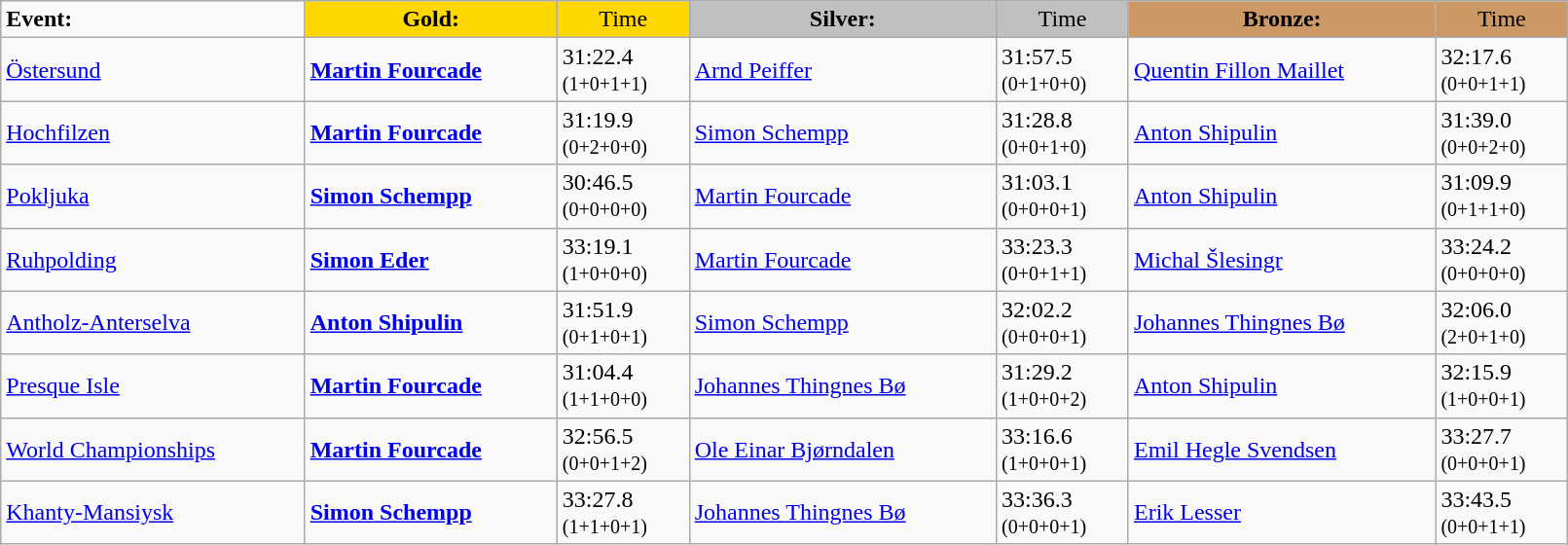<table class="wikitable" width=85%>
<tr>
<td><strong>Event:</strong></td>
<td style="text-align:center;background-color:gold;"><strong>Gold:</strong></td>
<td style="text-align:center;background-color:gold;">Time</td>
<td style="text-align:center;background-color:silver;"><strong>Silver:</strong></td>
<td style="text-align:center;background-color:silver;">Time</td>
<td style="text-align:center;background-color:#CC9966;"><strong>Bronze:</strong></td>
<td style="text-align:center;background-color:#CC9966;">Time</td>
</tr>
<tr>
<td><a href='#'>Östersund</a><br></td>
<td><strong><a href='#'>Martin Fourcade</a></strong><br><small></small></td>
<td>31:22.4<br><small>(1+0+1+1)</small></td>
<td><a href='#'>Arnd Peiffer</a><br><small></small></td>
<td>31:57.5<br><small>(0+1+0+0)</small></td>
<td><a href='#'>Quentin Fillon Maillet</a><br><small></small></td>
<td>32:17.6<br><small>(0+0+1+1)</small></td>
</tr>
<tr>
<td><a href='#'>Hochfilzen</a><br></td>
<td><strong><a href='#'>Martin Fourcade</a></strong><br><small></small></td>
<td>31:19.9<br><small>(0+2+0+0)</small></td>
<td><a href='#'>Simon Schempp</a><br><small></small></td>
<td>31:28.8<br><small>(0+0+1+0)</small></td>
<td><a href='#'>Anton Shipulin</a><br><small></small></td>
<td>31:39.0<br><small>(0+0+2+0)</small></td>
</tr>
<tr>
<td><a href='#'>Pokljuka</a><br></td>
<td><strong><a href='#'>Simon Schempp</a></strong><br><small></small></td>
<td>30:46.5<br><small>(0+0+0+0)</small></td>
<td><a href='#'>Martin Fourcade</a><br><small></small></td>
<td>31:03.1<br><small>(0+0+0+1)</small></td>
<td><a href='#'>Anton Shipulin</a><br><small></small></td>
<td>31:09.9<br><small>(0+1+1+0)</small></td>
</tr>
<tr>
<td><a href='#'>Ruhpolding</a><br></td>
<td><strong><a href='#'>Simon Eder</a></strong><br><small></small></td>
<td>33:19.1<br><small>(1+0+0+0)</small></td>
<td><a href='#'>Martin Fourcade</a><br><small></small></td>
<td>33:23.3<br><small>(0+0+1+1)</small></td>
<td><a href='#'>Michal Šlesingr</a><br><small></small></td>
<td>33:24.2<br><small>(0+0+0+0)</small></td>
</tr>
<tr>
<td><a href='#'>Antholz-Anterselva</a><br> </td>
<td><strong><a href='#'>Anton Shipulin</a></strong><br><small></small></td>
<td>31:51.9	<br><small>(0+1+0+1)</small></td>
<td><a href='#'>Simon Schempp</a><br><small></small></td>
<td>32:02.2 <br><small>(0+0+0+1)</small></td>
<td><a href='#'>Johannes Thingnes Bø</a><br><small></small></td>
<td>32:06.0<br><small>(2+0+1+0)</small></td>
</tr>
<tr>
<td><a href='#'>Presque Isle</a><br> </td>
<td><strong><a href='#'>Martin Fourcade</a></strong><br><small></small></td>
<td>31:04.4<br><small>(1+1+0+0)</small></td>
<td><a href='#'>Johannes Thingnes Bø</a><br><small></small></td>
<td>31:29.2<br><small>(1+0+0+2)</small></td>
<td><a href='#'>Anton Shipulin</a><br><small></small></td>
<td>32:15.9<br><small>(1+0+0+1)</small></td>
</tr>
<tr>
<td><a href='#'>World Championships</a><br></td>
<td><strong><a href='#'>Martin Fourcade</a></strong><br><small></small></td>
<td>32:56.5<br><small>(0+0+1+2)</small></td>
<td><a href='#'>Ole Einar Bjørndalen</a><br><small></small></td>
<td>33:16.6	<br><small>(1+0+0+1)</small></td>
<td><a href='#'>Emil Hegle Svendsen</a><br><small></small></td>
<td>33:27.7	<br><small>(0+0+0+1)</small></td>
</tr>
<tr>
<td><a href='#'>Khanty-Mansiysk</a><br></td>
<td><strong><a href='#'>Simon Schempp</a></strong><br><small></small></td>
<td>33:27.8<br><small>(1+1+0+1)</small></td>
<td><a href='#'>Johannes Thingnes Bø</a><br><small></small></td>
<td>33:36.3<br><small>(0+0+0+1)</small></td>
<td><a href='#'>Erik Lesser</a><br><small></small></td>
<td>33:43.5<br><small>(0+0+1+1)</small></td>
</tr>
</table>
